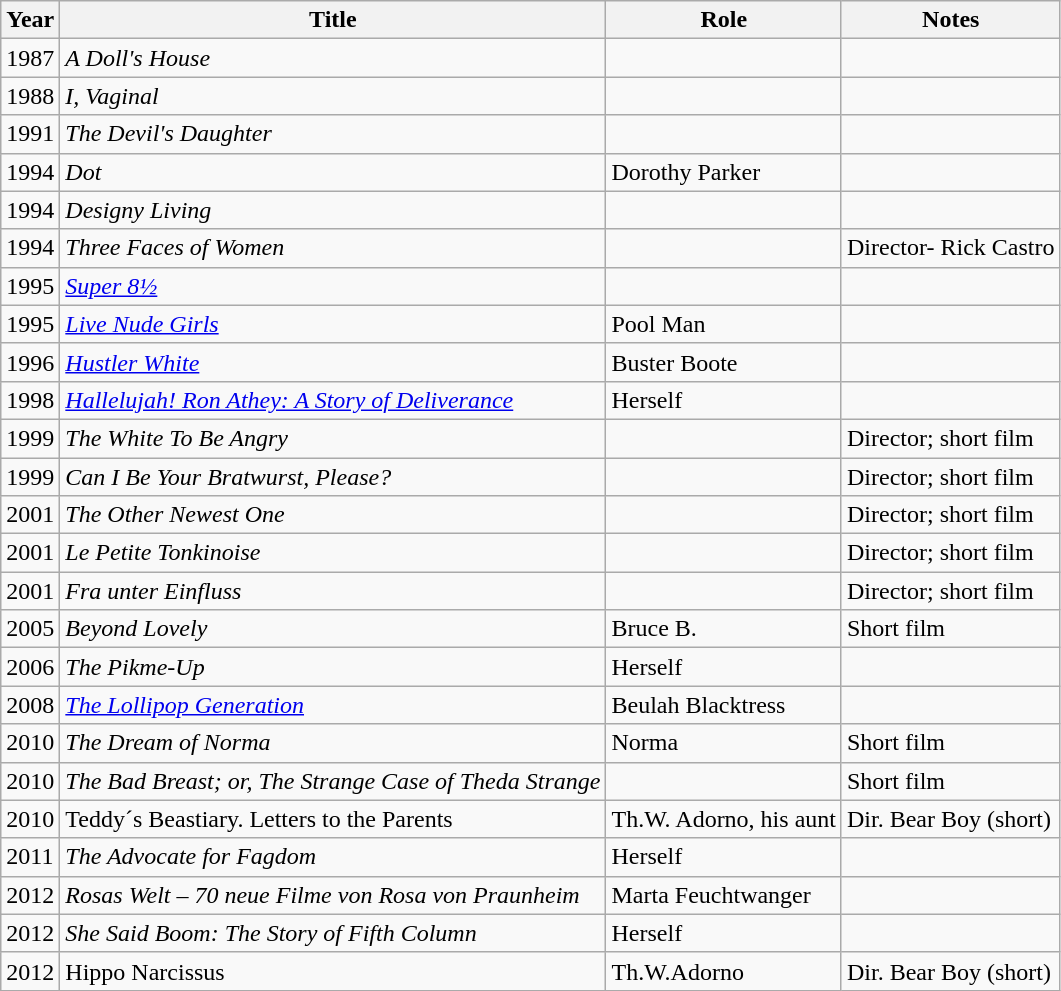<table class="wikitable sortable">
<tr>
<th>Year</th>
<th>Title</th>
<th>Role</th>
<th class="unsortable">Notes</th>
</tr>
<tr>
<td>1987</td>
<td><em>A Doll's House</em></td>
<td></td>
<td></td>
</tr>
<tr>
<td>1988</td>
<td><em>I, Vaginal</em></td>
<td></td>
<td></td>
</tr>
<tr>
<td>1991</td>
<td><em>The Devil's Daughter</em></td>
<td></td>
<td></td>
</tr>
<tr>
<td>1994</td>
<td><em>Dot</em></td>
<td>Dorothy Parker</td>
<td></td>
</tr>
<tr>
<td>1994</td>
<td><em>Designy Living</em></td>
<td></td>
<td></td>
</tr>
<tr>
<td>1994</td>
<td><em>Three Faces of Women</em></td>
<td></td>
<td>Director- Rick Castro</td>
</tr>
<tr>
<td>1995</td>
<td><em><a href='#'>Super 8½</a></em></td>
<td></td>
<td></td>
</tr>
<tr>
<td>1995</td>
<td><em><a href='#'>Live Nude Girls</a></em></td>
<td>Pool Man</td>
<td></td>
</tr>
<tr>
<td>1996</td>
<td><em><a href='#'>Hustler White</a></em></td>
<td>Buster Boote</td>
<td></td>
</tr>
<tr>
<td>1998</td>
<td><em><a href='#'>Hallelujah! Ron Athey: A Story of Deliverance</a></em></td>
<td>Herself</td>
<td></td>
</tr>
<tr>
<td>1999</td>
<td><em>The White To Be Angry</em></td>
<td></td>
<td>Director; short film</td>
</tr>
<tr>
<td>1999</td>
<td><em>Can I Be Your Bratwurst, Please?</em></td>
<td></td>
<td>Director; short film</td>
</tr>
<tr>
<td>2001</td>
<td><em>The Other Newest One</em></td>
<td></td>
<td>Director; short film</td>
</tr>
<tr>
<td>2001</td>
<td><em>Le Petite Tonkinoise</em></td>
<td></td>
<td>Director; short film</td>
</tr>
<tr>
<td>2001</td>
<td><em>Fra unter Einfluss</em></td>
<td></td>
<td>Director; short film</td>
</tr>
<tr>
<td>2005</td>
<td><em>Beyond Lovely</em></td>
<td>Bruce B.</td>
<td>Short film</td>
</tr>
<tr>
<td>2006</td>
<td><em>The Pikme-Up</em></td>
<td>Herself</td>
<td></td>
</tr>
<tr>
<td>2008</td>
<td><em><a href='#'>The Lollipop Generation</a></em></td>
<td>Beulah Blacktress</td>
<td></td>
</tr>
<tr>
<td>2010</td>
<td><em>The Dream of Norma</em></td>
<td>Norma</td>
<td>Short film</td>
</tr>
<tr>
<td>2010</td>
<td><em>The Bad Breast; or, The Strange Case of Theda Strange</em></td>
<td></td>
<td>Short film</td>
</tr>
<tr>
<td>2010</td>
<td>Teddy´s Beastiary. Letters to the Parents</td>
<td>Th.W. Adorno, his aunt</td>
<td>Dir. Bear Boy (short)</td>
</tr>
<tr>
<td>2011</td>
<td><em>The Advocate for Fagdom</em></td>
<td>Herself</td>
<td></td>
</tr>
<tr>
<td>2012</td>
<td><em>Rosas Welt – 70 neue Filme von Rosa von Praunheim</em></td>
<td>Marta Feuchtwanger</td>
<td></td>
</tr>
<tr>
<td>2012</td>
<td><em>She Said Boom: The Story of Fifth Column</em></td>
<td>Herself</td>
<td></td>
</tr>
<tr>
<td>2012</td>
<td>Hippo Narcissus</td>
<td>Th.W.Adorno</td>
<td>Dir. Bear Boy (short)</td>
</tr>
</table>
